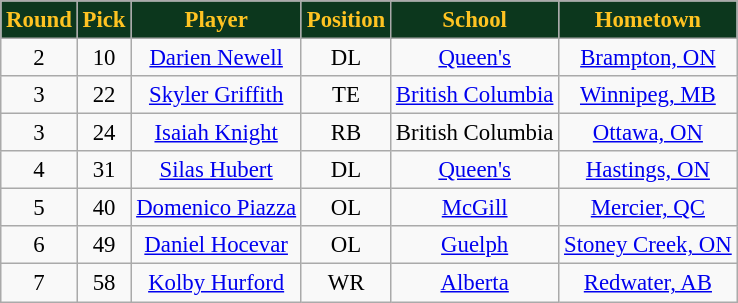<table class="wikitable" style="font-size: 95%;">
<tr>
<th style="background:#0C371D;color:#ffc322;">Round</th>
<th style="background:#0C371D;color:#ffc322;">Pick</th>
<th style="background:#0C371D;color:#ffc322;">Player</th>
<th style="background:#0C371D;color:#ffc322;">Position</th>
<th style="background:#0C371D;color:#ffc322;">School</th>
<th style="background:#0C371D;color:#ffc322;">Hometown</th>
</tr>
<tr align="center">
<td align=center>2</td>
<td>10</td>
<td><a href='#'>Darien Newell</a></td>
<td>DL</td>
<td><a href='#'>Queen's</a></td>
<td><a href='#'>Brampton, ON</a></td>
</tr>
<tr align="center">
<td align=center>3</td>
<td>22</td>
<td><a href='#'>Skyler Griffith</a></td>
<td>TE</td>
<td><a href='#'>British Columbia</a></td>
<td><a href='#'>Winnipeg, MB</a></td>
</tr>
<tr align="center">
<td align=center>3</td>
<td>24</td>
<td><a href='#'>Isaiah Knight</a></td>
<td>RB</td>
<td>British Columbia</td>
<td><a href='#'>Ottawa, ON</a></td>
</tr>
<tr align="center">
<td align=center>4</td>
<td>31</td>
<td><a href='#'>Silas Hubert</a></td>
<td>DL</td>
<td><a href='#'>Queen's</a></td>
<td><a href='#'>Hastings, ON</a></td>
</tr>
<tr align="center">
<td align=center>5</td>
<td>40</td>
<td><a href='#'>Domenico Piazza</a></td>
<td>OL</td>
<td><a href='#'>McGill</a></td>
<td><a href='#'>Mercier, QC</a></td>
</tr>
<tr align="center">
<td align=center>6</td>
<td>49</td>
<td><a href='#'>Daniel Hocevar</a></td>
<td>OL</td>
<td><a href='#'>Guelph</a></td>
<td><a href='#'>Stoney Creek, ON</a></td>
</tr>
<tr align="center">
<td align=center>7</td>
<td>58</td>
<td><a href='#'>Kolby Hurford</a></td>
<td>WR</td>
<td><a href='#'>Alberta</a></td>
<td><a href='#'>Redwater, AB</a></td>
</tr>
</table>
